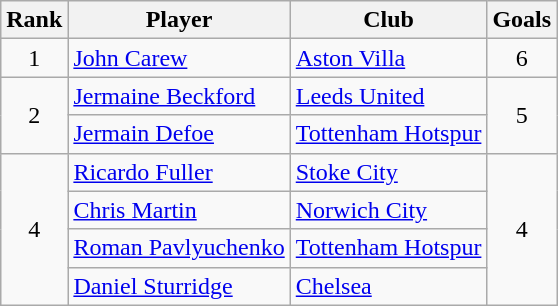<table class="wikitable sortable" style="text-align:center">
<tr>
<th>Rank</th>
<th>Player</th>
<th>Club</th>
<th>Goals</th>
</tr>
<tr>
<td>1</td>
<td align="left"> <a href='#'>John Carew</a></td>
<td align="left"><a href='#'>Aston Villa</a></td>
<td>6</td>
</tr>
<tr>
<td rowspan="2">2</td>
<td align="left"> <a href='#'>Jermaine Beckford</a></td>
<td align="left"><a href='#'>Leeds United</a></td>
<td rowspan="2">5</td>
</tr>
<tr>
<td align="left"> <a href='#'>Jermain Defoe</a></td>
<td align="left"><a href='#'>Tottenham Hotspur</a></td>
</tr>
<tr>
<td rowspan="4">4</td>
<td align="left"> <a href='#'>Ricardo Fuller</a></td>
<td align="left"><a href='#'>Stoke City</a></td>
<td rowspan="4">4</td>
</tr>
<tr>
<td align="left"> <a href='#'>Chris Martin</a></td>
<td align="left"><a href='#'>Norwich City</a></td>
</tr>
<tr>
<td align="left"> <a href='#'>Roman Pavlyuchenko</a></td>
<td align="left"><a href='#'>Tottenham Hotspur</a></td>
</tr>
<tr>
<td align="left"> <a href='#'>Daniel Sturridge</a></td>
<td align="left"><a href='#'>Chelsea</a></td>
</tr>
</table>
